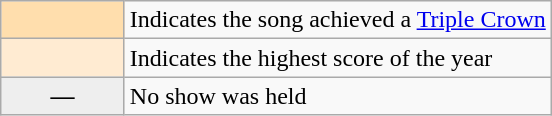<table class="wikitable">
<tr>
<th width="75px" style="background:#FFDEAD; text-align:center" scope="row"></th>
<td>Indicates the song achieved a <a href='#'>Triple Crown</a></td>
</tr>
<tr>
<th width="75px" style="background:#FFEBD2; text-align:center" scope="row"></th>
<td>Indicates the highest score of the year</td>
</tr>
<tr>
<th width="75px" style="background:#eee; text-align:center" scope="row">—</th>
<td>No show was held</td>
</tr>
</table>
